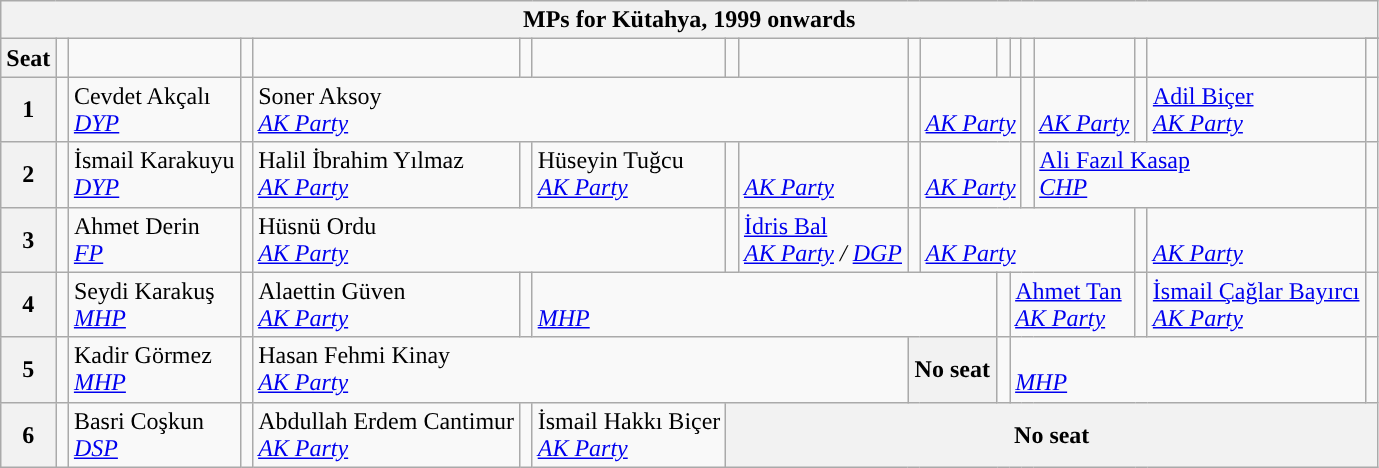<table class="wikitable">
<tr>
<th colspan="18">MPs for Kütahya, 1999 onwards</th>
</tr>
<tr>
<th rowspan="2">Seat</th>
<td rowspan="2" style="width:1px;"></td>
<td rowspan="2"></td>
<td rowspan="2" style="width:1px;"></td>
<td rowspan="2"></td>
<td rowspan="2" style="width:1px;"></td>
<td rowspan="2"></td>
<td rowspan="2" style="width:1px;"></td>
<td rowspan="2"></td>
<td rowspan="2" style="width:1px;"></td>
<td rowspan="2"></td>
<td rowspan="2"></td>
<td rowspan="2"></td>
<td rowspan="2"></td>
<td rowspan="2"></td>
<td rowspan="2"></td>
<td rowspan="2"></td>
</tr>
<tr>
<td></td>
</tr>
<tr>
<th>1</th>
<td width="1px" style="background-color: "></td>
<td colspan="1">Cevdet Akçalı<br><em><a href='#'>DYP</a></em></td>
<td width="1px" style="background-color: "></td>
<td colspan="5">Soner Aksoy<br><em><a href='#'>AK Party</a></em></td>
<td width="1px" style="background-color: "></td>
<td colspan="3"><br><em><a href='#'>AK Party</a></em></td>
<td width="1px" style="background-color: "></td>
<td colspan="1"><br><em><a href='#'>AK Party</a></em></td>
<td width="1px" style="background-color: "></td>
<td colspan="1"><a href='#'>Adil Biçer</a><br><em><a href='#'>AK Party</a></em></td>
<td width="1px" style="background-color: "></td>
</tr>
<tr>
<th>2</th>
<td width="1px" style="background-color: "></td>
<td colspan="1">İsmail Karakuyu<br><em><a href='#'>DYP</a></em></td>
<td width="1px" style="background-color: "></td>
<td colspan="1">Halil İbrahim Yılmaz<br><em><a href='#'>AK Party</a></em></td>
<td width="1px" style="background-color: "></td>
<td colspan="1">Hüseyin Tuğcu<br><em><a href='#'>AK Party</a></em></td>
<td width="1px" style="background-color: "></td>
<td colspan="1"><br><em><a href='#'>AK Party</a></em></td>
<td width="1px" style="background-color: "></td>
<td colspan="3"><br><em><a href='#'>AK Party</a></em></td>
<td style="background:"></td>
<td colspan="3"><a href='#'>Ali Fazıl Kasap</a><br><a href='#'><em>CHP</em></a></td>
<td style="background:"></td>
</tr>
<tr>
<th>3</th>
<td width="1px" style="background-color: "></td>
<td colspan="1">Ahmet Derin<br><em><a href='#'>FP</a></em></td>
<td width="1px" style="background-color: "></td>
<td colspan="3">Hüsnü Ordu<br><em><a href='#'>AK Party</a></em></td>
<td width="1px" style="background-color: "></td>
<td colspan="1"><a href='#'>İdris Bal</a><br><em><a href='#'>AK Party</a> / <a href='#'>DGP</a></em></td>
<td width="1px" style="background-color: "></td>
<td colspan="5"><br><em><a href='#'>AK Party</a></em></td>
<td width="1px" style="background-color: "></td>
<td colspan="1"><br><em><a href='#'>AK Party</a></em></td>
<td width="1px" style="background-color: "></td>
</tr>
<tr>
<th>4</th>
<td width="1px" style="background-color: "></td>
<td colspan="1">Seydi Karakuş<br><em><a href='#'>MHP</a></em></td>
<td width="1px" style="background-color: "></td>
<td colspan="1">Alaettin Güven<br><em><a href='#'>AK Party</a></em></td>
<td width="1px" style="background-color: "></td>
<td colspan="5"><br><em><a href='#'>MHP</a></em></td>
<td width="1px" style="background-color: "></td>
<td colspan="3"><a href='#'>Ahmet Tan</a><br><em><a href='#'>AK Party</a></em></td>
<td width="1px" style="background-color: "></td>
<td colspan="1"><a href='#'>İsmail Çağlar Bayırcı</a><br><em><a href='#'>AK Party</a></em></td>
<td width="1px" style="background-color: "></td>
</tr>
<tr>
<th>5</th>
<td width="1px" style="background-color: "></td>
<td colspan="1">Kadir Görmez<br><em><a href='#'>MHP</a></em></td>
<td width="1px" style="background-color: "></td>
<td colspan="5">Hasan Fehmi Kinay<br><em><a href='#'>AK Party</a></em></td>
<th colspan="2">No seat</th>
<td width="1px" style="background-color: "></td>
<td colspan="5"><br><em><a href='#'>MHP</a></em></td>
<td width="1px" style="background-color: "></td>
</tr>
<tr>
<th>6</th>
<td width="1px" style="background-color: "></td>
<td colspan="1">Basri Coşkun<br><em><a href='#'>DSP</a></em></td>
<td width="1px" style="background-color: "></td>
<td colspan="1">Abdullah Erdem Cantimur<br><em><a href='#'>AK Party</a></em></td>
<td width="1px" style="background-color: "></td>
<td colspan="1">İsmail Hakkı Biçer<br><em><a href='#'>AK Party</a></em></td>
<th colspan="11">No seat</th>
</tr>
</table>
